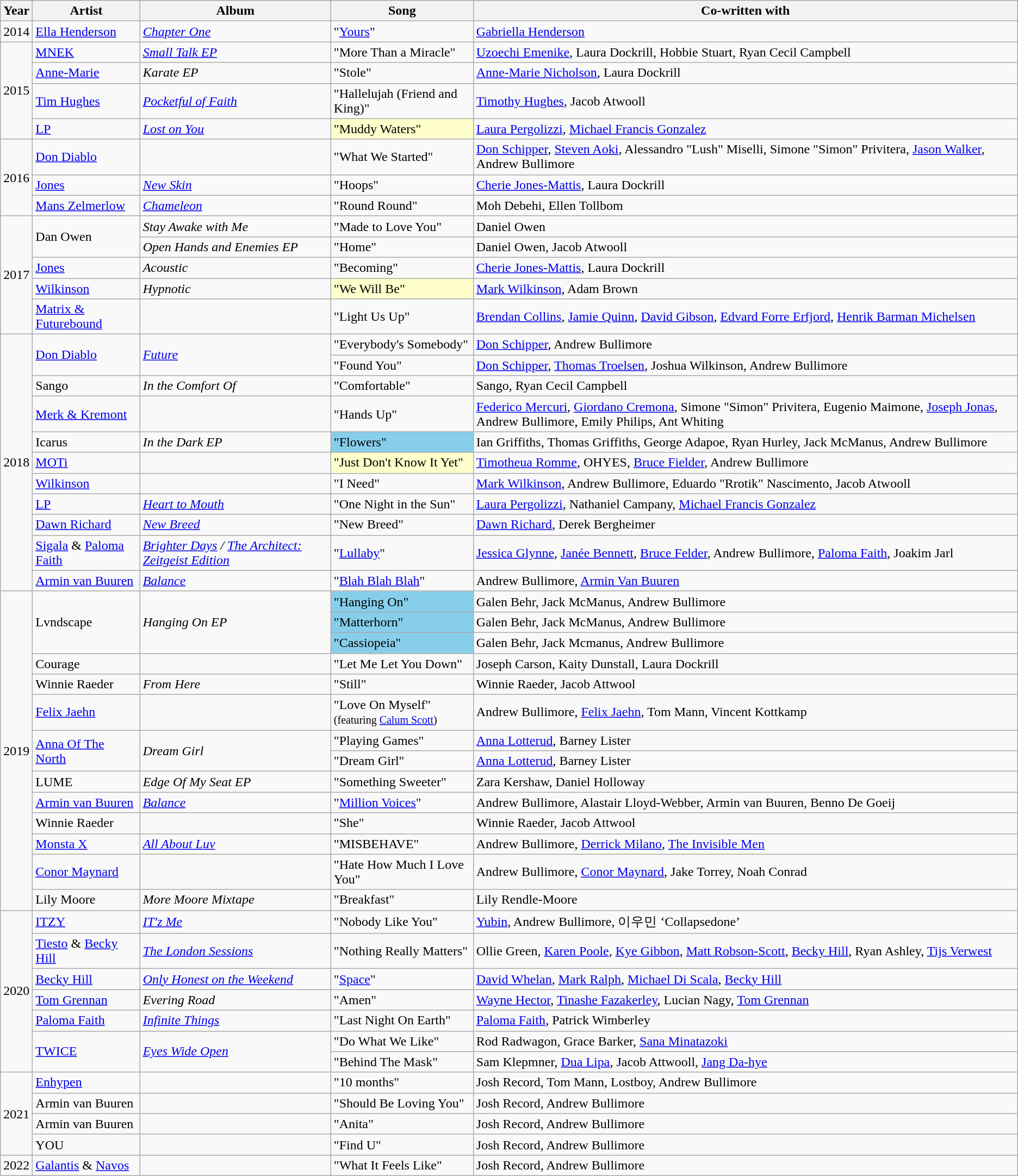<table class="wikitable">
<tr>
<th>Year</th>
<th>Artist</th>
<th>Album</th>
<th>Song</th>
<th>Co-written with</th>
</tr>
<tr>
<td>2014</td>
<td><a href='#'>Ella Henderson</a></td>
<td><em><a href='#'>Chapter One</a></em></td>
<td>"<a href='#'>Yours</a>"</td>
<td><a href='#'>Gabriella Henderson</a></td>
</tr>
<tr>
<td rowspan="4">2015</td>
<td><a href='#'>MNEK</a></td>
<td><em><a href='#'>Small Talk EP</a></em></td>
<td>"More Than a Miracle"</td>
<td><a href='#'>Uzoechi Emenike</a>, Laura Dockrill, Hobbie Stuart, Ryan Cecil Campbell</td>
</tr>
<tr>
<td><a href='#'>Anne-Marie</a></td>
<td><em>Karate EP</em></td>
<td>"Stole"</td>
<td><a href='#'>Anne-Marie Nicholson</a>, Laura Dockrill</td>
</tr>
<tr>
<td><a href='#'>Tim Hughes</a></td>
<td><em><a href='#'>Pocketful of Faith</a></em></td>
<td>"Hallelujah (Friend and King)"</td>
<td><a href='#'>Timothy Hughes</a>, Jacob Atwooll</td>
</tr>
<tr>
<td><a href='#'>LP</a></td>
<td><em><a href='#'>Lost on You</a></em></td>
<td style="background:#ffffcc">"Muddy Waters"</td>
<td><a href='#'>Laura Pergolizzi</a>, <a href='#'>Michael Francis Gonzalez</a></td>
</tr>
<tr>
<td rowspan="3">2016</td>
<td><a href='#'>Don Diablo</a></td>
<td></td>
<td>"What We Started"<br></td>
<td><a href='#'>Don Schipper</a>, <a href='#'>Steven Aoki</a>, Alessandro "Lush" Miselli, Simone "Simon" Privitera, <a href='#'>Jason Walker</a>, Andrew Bullimore</td>
</tr>
<tr>
<td><a href='#'>Jones</a></td>
<td><em><a href='#'>New Skin</a></em></td>
<td>"Hoops"</td>
<td><a href='#'>Cherie Jones-Mattis</a>, Laura Dockrill</td>
</tr>
<tr>
<td><a href='#'>Mans Zelmerlow</a></td>
<td><em><a href='#'>Chameleon</a></em></td>
<td>"Round Round"<br></td>
<td>Moh Debehi, Ellen Tollbom</td>
</tr>
<tr>
<td rowspan="5">2017</td>
<td rowspan="2">Dan Owen</td>
<td><em>Stay Awake with Me</em></td>
<td>"Made to Love You"</td>
<td>Daniel Owen</td>
</tr>
<tr>
<td><em>Open Hands and Enemies EP</em></td>
<td>"Home"</td>
<td>Daniel Owen, Jacob Atwooll</td>
</tr>
<tr>
<td><a href='#'>Jones</a></td>
<td><em>Acoustic</em></td>
<td>"Becoming"</td>
<td><a href='#'>Cherie Jones-Mattis</a>, Laura Dockrill</td>
</tr>
<tr>
<td><a href='#'>Wilkinson</a></td>
<td><em>Hypnotic</em></td>
<td style="background:#ffffcc">"We Will Be"<br></td>
<td><a href='#'>Mark Wilkinson</a>, Adam Brown</td>
</tr>
<tr>
<td><a href='#'>Matrix & Futurebound</a></td>
<td></td>
<td>"Light Us Up"<br></td>
<td><a href='#'>Brendan Collins</a>, <a href='#'>Jamie Quinn</a>, <a href='#'>David Gibson</a>, <a href='#'>Edvard Forre Erfjord</a>, <a href='#'>Henrik Barman Michelsen</a></td>
</tr>
<tr>
<td rowspan="11">2018</td>
<td rowspan="2"><a href='#'>Don Diablo</a></td>
<td rowspan="2"><em><a href='#'>Future</a></em></td>
<td>"Everybody's Somebody"<br></td>
<td><a href='#'>Don Schipper</a>, Andrew Bullimore</td>
</tr>
<tr>
<td>"Found You"<br></td>
<td><a href='#'>Don Schipper</a>, <a href='#'>Thomas Troelsen</a>, Joshua Wilkinson, Andrew Bullimore</td>
</tr>
<tr>
<td>Sango</td>
<td><em>In the Comfort Of</em></td>
<td>"Comfortable"<br></td>
<td>Sango, Ryan Cecil Campbell</td>
</tr>
<tr>
<td><a href='#'>Merk & Kremont</a></td>
<td></td>
<td>"Hands Up"<br></td>
<td><a href='#'>Federico Mercuri</a>, <a href='#'>Giordano Cremona</a>, Simone "Simon" Privitera, Eugenio Maimone, <a href='#'>Joseph Jonas</a>, Andrew Bullimore, Emily Philips, Ant Whiting</td>
</tr>
<tr>
<td>Icarus</td>
<td><em>In the Dark EP</em></td>
<td style="background:#87ceeb">"Flowers"</td>
<td>Ian Griffiths, Thomas Griffiths, George Adapoe, Ryan Hurley, Jack McManus, Andrew Bullimore</td>
</tr>
<tr>
<td><a href='#'>MOTi</a></td>
<td></td>
<td style="background:#ffffcc">"Just Don't Know It Yet"<br></td>
<td><a href='#'>Timotheua Romme</a>, OHYES, <a href='#'>Bruce Fielder</a>, Andrew Bullimore</td>
</tr>
<tr>
<td><a href='#'>Wilkinson</a></td>
<td></td>
<td>"I Need"<br></td>
<td><a href='#'>Mark Wilkinson</a>, Andrew Bullimore, Eduardo "Rrotik" Nascimento, Jacob Atwooll</td>
</tr>
<tr>
<td><a href='#'>LP</a></td>
<td><em><a href='#'>Heart to Mouth</a></em></td>
<td>"One Night in the Sun"</td>
<td><a href='#'>Laura Pergolizzi</a>, Nathaniel Campany, <a href='#'>Michael Francis Gonzalez</a></td>
</tr>
<tr>
<td><a href='#'>Dawn Richard</a></td>
<td><a href='#'><em>New Breed</em></a></td>
<td>"New Breed"</td>
<td><a href='#'>Dawn Richard</a>, Derek Bergheimer</td>
</tr>
<tr>
<td><a href='#'>Sigala</a> & <a href='#'>Paloma Faith</a></td>
<td><em><a href='#'>Brighter Days</a> / <a href='#'>The Architect: Zeitgeist Edition</a></em></td>
<td>"<a href='#'>Lullaby</a>"</td>
<td><a href='#'>Jessica Glynne</a>, <a href='#'>Janée Bennett</a>, <a href='#'>Bruce Felder</a>, Andrew Bullimore, <a href='#'>Paloma Faith</a>, Joakim Jarl</td>
</tr>
<tr>
<td><a href='#'>Armin van Buuren</a></td>
<td><a href='#'><em>Balance</em></a></td>
<td>"<a href='#'>Blah Blah Blah</a>"</td>
<td>Andrew Bullimore, <a href='#'>Armin Van Buuren</a></td>
</tr>
<tr>
<td rowspan="14">2019</td>
<td rowspan="3">Lvndscape</td>
<td rowspan="3"><em>Hanging On EP</em></td>
<td style="background:#87ceeb">"Hanging On"</td>
<td>Galen Behr, Jack McManus, Andrew Bullimore</td>
</tr>
<tr>
<td style="background:#87ceeb">"Matterhorn"</td>
<td>Galen Behr, Jack McManus, Andrew Bullimore</td>
</tr>
<tr>
<td style="background:#87ceeb">"Cassiopeia"</td>
<td>Galen Behr, Jack Mcmanus, Andrew Bullimore</td>
</tr>
<tr>
<td>Courage</td>
<td></td>
<td>"Let Me Let You Down"</td>
<td>Joseph Carson, Kaity Dunstall, Laura Dockrill</td>
</tr>
<tr>
<td>Winnie Raeder</td>
<td><em>From Here</em></td>
<td>"Still"</td>
<td>Winnie Raeder, Jacob Attwool</td>
</tr>
<tr>
<td><a href='#'>Felix Jaehn</a></td>
<td></td>
<td>"Love On Myself"<br><small>(featuring <a href='#'>Calum Scott</a>)</small></td>
<td>Andrew Bullimore, <a href='#'>Felix Jaehn</a>, Tom Mann, Vincent Kottkamp</td>
</tr>
<tr>
<td rowspan="2"><a href='#'>Anna Of The North</a></td>
<td rowspan="2"><em>Dream Girl</em></td>
<td>"Playing Games"</td>
<td><a href='#'>Anna Lotterud</a>, Barney Lister</td>
</tr>
<tr>
<td>"Dream Girl"</td>
<td><a href='#'>Anna Lotterud</a>, Barney Lister</td>
</tr>
<tr>
<td>LUME</td>
<td><em>Edge Of My Seat EP</em></td>
<td>"Something Sweeter"</td>
<td>Zara Kershaw, Daniel Holloway</td>
</tr>
<tr>
<td><a href='#'>Armin van Buuren</a></td>
<td><a href='#'><em>Balance</em></a></td>
<td>"<a href='#'>Million Voices</a>"</td>
<td>Andrew Bullimore, Alastair Lloyd-Webber, Armin van Buuren, Benno De Goeij</td>
</tr>
<tr>
<td>Winnie Raeder</td>
<td></td>
<td>"She"</td>
<td>Winnie Raeder, Jacob Attwool</td>
</tr>
<tr>
<td><a href='#'>Monsta X</a></td>
<td><em><a href='#'>All About Luv</a></em></td>
<td>"MISBEHAVE"</td>
<td>Andrew Bullimore, <a href='#'>Derrick Milano</a>, <a href='#'>The Invisible Men</a></td>
</tr>
<tr>
<td><a href='#'>Conor Maynard</a></td>
<td></td>
<td>"Hate How Much I Love You"</td>
<td>Andrew Bullimore, <a href='#'>Conor Maynard</a>, Jake Torrey, Noah Conrad</td>
</tr>
<tr>
<td>Lily Moore</td>
<td><em>More Moore Mixtape</em></td>
<td>"Breakfast"</td>
<td>Lily Rendle-Moore</td>
</tr>
<tr>
<td rowspan="7">2020</td>
<td><a href='#'>ITZY</a></td>
<td><a href='#'><em>IT'z Me</em></a></td>
<td>"Nobody Like You"</td>
<td><a href='#'>Yubin</a>, Andrew Bullimore, 이우민 ‘Collapsedone’</td>
</tr>
<tr>
<td><a href='#'>Tiesto</a> & <a href='#'>Becky Hill</a></td>
<td><a href='#'><em>The London Sessions</em></a></td>
<td>"Nothing Really Matters"</td>
<td>Ollie Green, <a href='#'>Karen Poole</a>, <a href='#'>Kye Gibbon</a>, <a href='#'>Matt Robson-Scott</a>, <a href='#'>Becky Hill</a>, Ryan Ashley, <a href='#'>Tijs Verwest</a></td>
</tr>
<tr>
<td><a href='#'>Becky Hill</a></td>
<td><em><a href='#'>Only Honest on the Weekend</a></em></td>
<td>"<a href='#'>Space</a>"</td>
<td><a href='#'>David Whelan</a>, <a href='#'>Mark Ralph</a>, <a href='#'>Michael Di Scala</a>, <a href='#'>Becky Hill</a></td>
</tr>
<tr>
<td><a href='#'>Tom Grennan</a></td>
<td><em>Evering Road</em></td>
<td>"Amen"</td>
<td><a href='#'>Wayne Hector</a>, <a href='#'>Tinashe Fazakerley</a>, Lucian Nagy, <a href='#'>Tom Grennan</a></td>
</tr>
<tr>
<td><a href='#'>Paloma Faith</a></td>
<td><em><a href='#'>Infinite Things</a></em></td>
<td>"Last Night On Earth"</td>
<td><a href='#'>Paloma Faith</a>, Patrick Wimberley</td>
</tr>
<tr>
<td rowspan="2"><a href='#'>TWICE</a></td>
<td rowspan="2"><a href='#'><em>Eyes Wide Open</em></a></td>
<td>"Do What We Like"</td>
<td>Rod Radwagon, Grace Barker, <a href='#'>Sana Minatazoki</a></td>
</tr>
<tr>
<td>"Behind The Mask"</td>
<td>Sam Klepmner, <a href='#'>Dua Lipa</a>, Jacob Attwooll, <a href='#'>Jang Da-hye</a></td>
</tr>
<tr>
<td rowspan="4">2021</td>
<td><a href='#'>Enhypen</a></td>
<td></td>
<td>"10 months"</td>
<td>Josh Record, Tom Mann, Lostboy, Andrew Bullimore</td>
</tr>
<tr>
<td>Armin van Buuren</td>
<td></td>
<td>"Should Be Loving You"</td>
<td>Josh Record, Andrew Bullimore</td>
</tr>
<tr>
<td>Armin van Buuren</td>
<td></td>
<td>"Anita"</td>
<td>Josh Record, Andrew Bullimore</td>
</tr>
<tr>
<td>YOU</td>
<td></td>
<td>"Find U"</td>
<td>Josh Record, Andrew Bullimore</td>
</tr>
<tr>
<td rowspan="11">2022</td>
<td><a href='#'>Galantis</a> & <a href='#'>Navos</a></td>
<td></td>
<td>"What It Feels Like"</td>
<td>Josh Record, Andrew Bullimore</td>
</tr>
</table>
